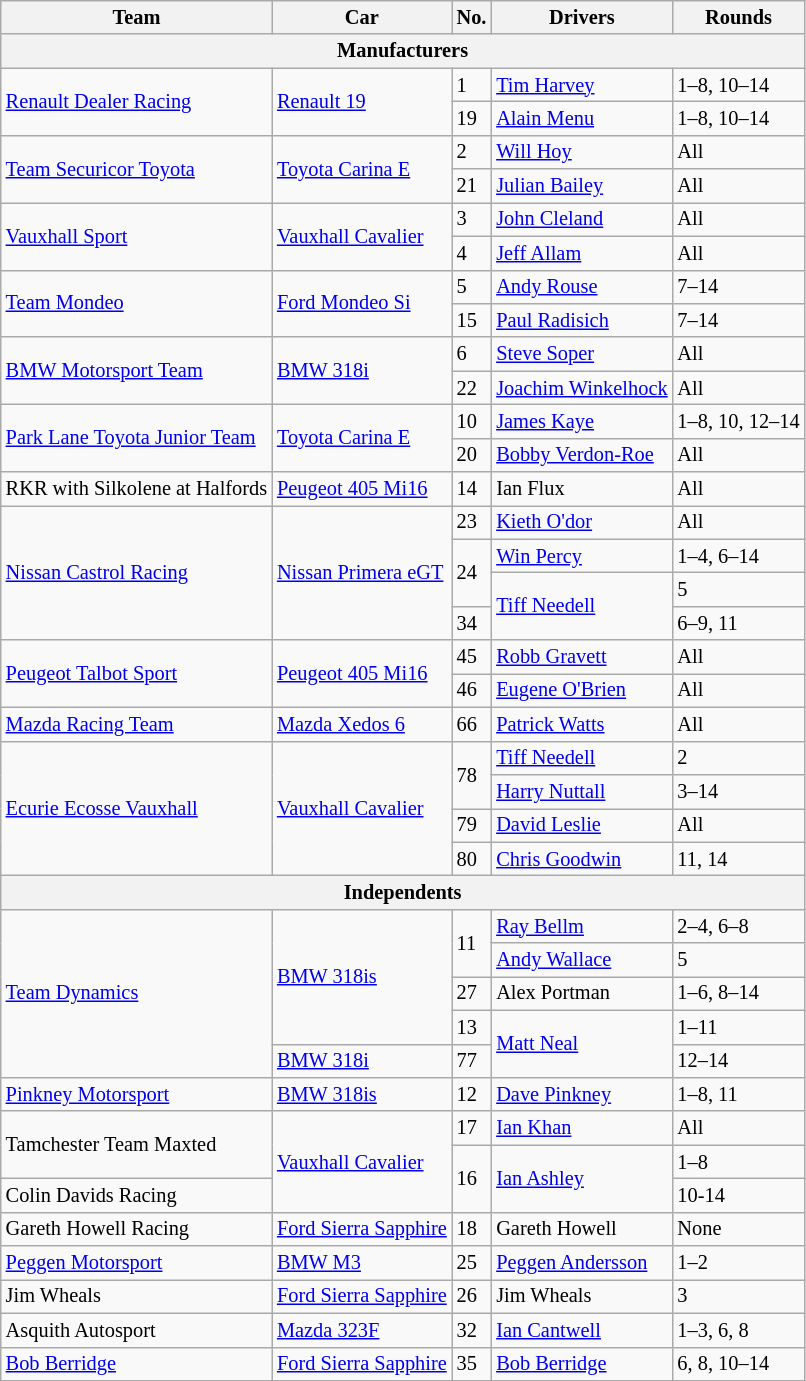<table class="wikitable sortable" style="font-size: 85%">
<tr>
<th>Team</th>
<th>Car</th>
<th>No.</th>
<th>Drivers</th>
<th>Rounds</th>
</tr>
<tr>
<th colspan=5>Manufacturers</th>
</tr>
<tr>
<td rowspan=2> <a href='#'>Renault Dealer Racing</a></td>
<td rowspan=2><a href='#'>Renault 19</a></td>
<td>1</td>
<td> <a href='#'>Tim Harvey</a></td>
<td>1–8, 10–14</td>
</tr>
<tr>
<td>19</td>
<td> <a href='#'>Alain Menu</a></td>
<td>1–8, 10–14</td>
</tr>
<tr>
<td rowspan=2> <a href='#'>Team Securicor Toyota</a></td>
<td rowspan=2><a href='#'>Toyota Carina E</a></td>
<td>2</td>
<td> <a href='#'>Will Hoy</a></td>
<td>All</td>
</tr>
<tr>
<td>21</td>
<td> <a href='#'>Julian Bailey</a></td>
<td>All</td>
</tr>
<tr>
<td rowspan=2> <a href='#'>Vauxhall Sport</a></td>
<td rowspan=2><a href='#'>Vauxhall Cavalier</a></td>
<td>3</td>
<td> <a href='#'>John Cleland</a></td>
<td>All</td>
</tr>
<tr>
<td>4</td>
<td> <a href='#'>Jeff Allam</a></td>
<td>All</td>
</tr>
<tr>
<td rowspan=2> <a href='#'>Team Mondeo</a></td>
<td rowspan=2><a href='#'>Ford Mondeo Si</a></td>
<td>5</td>
<td> <a href='#'>Andy Rouse</a></td>
<td>7–14</td>
</tr>
<tr>
<td>15</td>
<td> <a href='#'>Paul Radisich</a></td>
<td>7–14</td>
</tr>
<tr>
<td rowspan=2> <a href='#'>BMW Motorsport Team</a></td>
<td rowspan=2><a href='#'>BMW 318i</a></td>
<td>6</td>
<td> <a href='#'>Steve Soper</a></td>
<td>All</td>
</tr>
<tr>
<td>22</td>
<td> <a href='#'>Joachim Winkelhock</a></td>
<td>All</td>
</tr>
<tr>
<td rowspan=2 nowrap> <a href='#'>Park Lane Toyota Junior Team</a></td>
<td rowspan=2><a href='#'>Toyota Carina E</a></td>
<td>10</td>
<td> <a href='#'>James Kaye</a></td>
<td nowrap>1–8, 10, 12–14</td>
</tr>
<tr>
<td>20</td>
<td> <a href='#'>Bobby Verdon-Roe</a></td>
<td>All</td>
</tr>
<tr>
<td> RKR with Silkolene at Halfords</td>
<td><a href='#'>Peugeot 405 Mi16</a></td>
<td>14</td>
<td> Ian Flux</td>
<td>All</td>
</tr>
<tr>
<td rowspan="4"> <a href='#'>Nissan Castrol Racing</a></td>
<td rowspan="4" nowrap><a href='#'>Nissan Primera eGT</a></td>
<td>23</td>
<td> <a href='#'>Kieth O'dor</a></td>
<td>All</td>
</tr>
<tr>
<td rowspan="2">24</td>
<td> <a href='#'>Win Percy</a></td>
<td>1–4, 6–14</td>
</tr>
<tr>
<td rowspan="2"> <a href='#'>Tiff Needell</a></td>
<td>5</td>
</tr>
<tr>
<td>34</td>
<td>6–9, 11</td>
</tr>
<tr>
<td rowspan=2> <a href='#'>Peugeot Talbot Sport</a></td>
<td rowspan=2><a href='#'>Peugeot 405 Mi16</a></td>
<td>45</td>
<td> <a href='#'>Robb Gravett</a></td>
<td>All</td>
</tr>
<tr>
<td>46</td>
<td> <a href='#'>Eugene O'Brien</a></td>
<td>All</td>
</tr>
<tr>
<td> <a href='#'>Mazda Racing Team</a></td>
<td><a href='#'>Mazda Xedos 6</a></td>
<td>66</td>
<td> <a href='#'>Patrick Watts</a></td>
<td>All</td>
</tr>
<tr>
<td rowspan=4> <a href='#'>Ecurie Ecosse Vauxhall</a></td>
<td rowspan=4><a href='#'>Vauxhall Cavalier</a></td>
<td rowspan=2>78</td>
<td> <a href='#'>Tiff Needell</a></td>
<td>2</td>
</tr>
<tr>
<td> <a href='#'>Harry Nuttall</a></td>
<td>3–14</td>
</tr>
<tr>
<td>79</td>
<td> <a href='#'>David Leslie</a></td>
<td>All</td>
</tr>
<tr>
<td>80</td>
<td> <a href='#'>Chris Goodwin</a></td>
<td>11, 14</td>
</tr>
<tr>
<th colspan=5>Independents</th>
</tr>
<tr>
<td rowspan=5> <a href='#'>Team Dynamics</a></td>
<td rowspan=4><a href='#'>BMW 318is</a></td>
<td rowspan=2>11</td>
<td> <a href='#'>Ray Bellm</a></td>
<td>2–4, 6–8</td>
</tr>
<tr>
<td> <a href='#'>Andy Wallace</a></td>
<td>5</td>
</tr>
<tr>
<td>27</td>
<td> Alex Portman</td>
<td>1–6, 8–14</td>
</tr>
<tr>
<td>13</td>
<td rowspan=2> <a href='#'>Matt Neal</a></td>
<td>1–11</td>
</tr>
<tr>
<td><a href='#'>BMW 318i</a></td>
<td>77</td>
<td>12–14</td>
</tr>
<tr>
<td> <a href='#'>Pinkney Motorsport</a></td>
<td><a href='#'>BMW 318is</a></td>
<td>12</td>
<td> <a href='#'>Dave Pinkney</a></td>
<td>1–8, 11</td>
</tr>
<tr>
<td rowspan=2> Tamchester Team Maxted</td>
<td rowspan=3><a href='#'>Vauxhall Cavalier</a></td>
<td>17</td>
<td> <a href='#'>Ian Khan</a></td>
<td>All</td>
</tr>
<tr>
<td rowspan=2>16</td>
<td rowspan=2> <a href='#'>Ian Ashley</a></td>
<td>1–8</td>
</tr>
<tr>
<td> Colin Davids Racing</td>
<td>10-14</td>
</tr>
<tr>
<td> Gareth Howell Racing</td>
<td><a href='#'>Ford Sierra Sapphire</a></td>
<td>18</td>
<td> Gareth Howell</td>
<td>None</td>
</tr>
<tr>
<td> <a href='#'>Peggen Motorsport</a></td>
<td><a href='#'>BMW M3</a></td>
<td>25</td>
<td> <a href='#'>Peggen Andersson</a></td>
<td>1–2</td>
</tr>
<tr>
<td> Jim Wheals</td>
<td><a href='#'>Ford Sierra Sapphire</a></td>
<td>26</td>
<td> Jim Wheals</td>
<td>3</td>
</tr>
<tr>
<td> Asquith Autosport</td>
<td><a href='#'>Mazda 323F</a></td>
<td>32</td>
<td> <a href='#'>Ian Cantwell</a></td>
<td>1–3, 6, 8</td>
</tr>
<tr>
<td> <a href='#'>Bob Berridge</a></td>
<td nowrap><a href='#'>Ford Sierra Sapphire</a></td>
<td>35</td>
<td> <a href='#'>Bob Berridge</a></td>
<td>6, 8, 10–14</td>
</tr>
<tr>
</tr>
</table>
